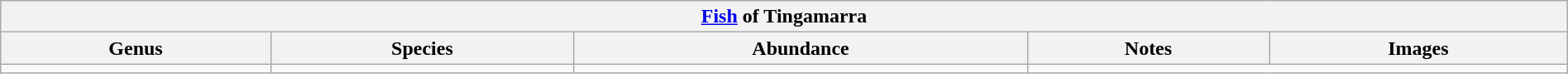<table class="wikitable" align="center" width="100%">
<tr>
<th colspan="5" align="center"><strong><a href='#'>Fish</a> of Tingamarra</strong></th>
</tr>
<tr>
<th>Genus</th>
<th>Species</th>
<th>Abundance</th>
<th>Notes</th>
<th>Images</th>
</tr>
<tr>
<td></td>
<td></td>
<td></td>
</tr>
</table>
